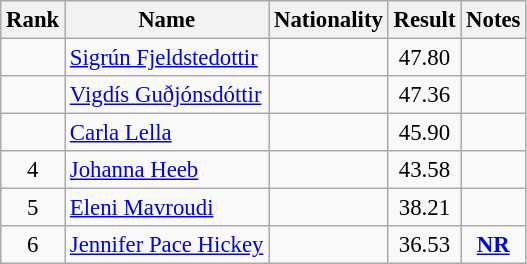<table class="wikitable sortable" style="text-align:center; font-size:95%">
<tr>
<th>Rank</th>
<th>Name</th>
<th>Nationality</th>
<th>Result</th>
<th>Notes</th>
</tr>
<tr>
<td></td>
<td align=left><a href='#'>Sigrún Fjeldstedottir</a></td>
<td align=left></td>
<td>47.80</td>
<td></td>
</tr>
<tr>
<td></td>
<td align=left><a href='#'>Vigdís Guðjónsdóttir</a></td>
<td align=left></td>
<td>47.36</td>
<td></td>
</tr>
<tr>
<td></td>
<td align=left><a href='#'>Carla Lella</a></td>
<td align=left></td>
<td>45.90</td>
<td></td>
</tr>
<tr>
<td>4</td>
<td align=left><a href='#'>Johanna Heeb</a></td>
<td align=left></td>
<td>43.58</td>
<td></td>
</tr>
<tr>
<td>5</td>
<td align=left><a href='#'>Eleni Mavroudi</a></td>
<td align=left></td>
<td>38.21</td>
<td></td>
</tr>
<tr>
<td>6</td>
<td align=left><a href='#'>Jennifer Pace Hickey</a></td>
<td align=left></td>
<td>36.53</td>
<td><strong><a href='#'>NR</a></strong></td>
</tr>
</table>
